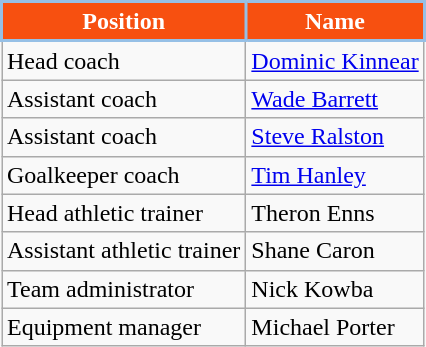<table class="wikitable">
<tr>
<th style="background:#F75010; color:#FFFFFF; border:2px solid #96C0E6;" scope="col">Position</th>
<th style="background:#F75010; color:#FFFFFF; border:2px solid #96C0E6;" scope="col">Name</th>
</tr>
<tr>
<td>Head coach</td>
<td> <a href='#'>Dominic Kinnear</a></td>
</tr>
<tr>
<td>Assistant coach</td>
<td> <a href='#'>Wade Barrett</a></td>
</tr>
<tr>
<td>Assistant coach</td>
<td> <a href='#'>Steve Ralston</a></td>
</tr>
<tr>
<td>Goalkeeper coach</td>
<td> <a href='#'>Tim Hanley</a></td>
</tr>
<tr>
<td>Head athletic trainer</td>
<td> Theron Enns</td>
</tr>
<tr>
<td>Assistant athletic trainer</td>
<td> Shane Caron</td>
</tr>
<tr>
<td>Team administrator</td>
<td> Nick Kowba</td>
</tr>
<tr>
<td>Equipment manager</td>
<td> Michael Porter</td>
</tr>
</table>
